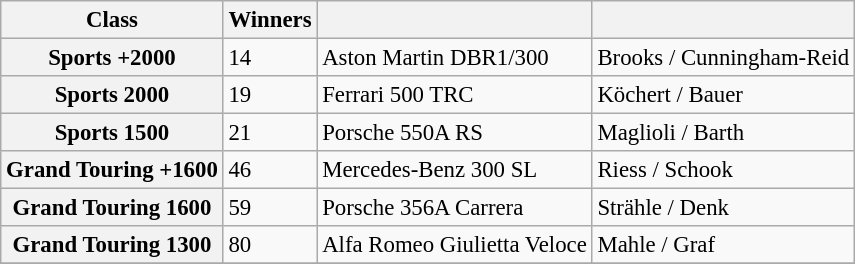<table class="wikitable" style="font-size: 95%">
<tr>
<th>Class</th>
<th>Winners</th>
<th></th>
<th></th>
</tr>
<tr>
<th>Sports +2000</th>
<td>14</td>
<td>Aston Martin DBR1/300</td>
<td>Brooks / Cunningham-Reid</td>
</tr>
<tr>
<th>Sports 2000</th>
<td>19</td>
<td>Ferrari 500 TRC</td>
<td>Köchert / Bauer</td>
</tr>
<tr>
<th>Sports 1500</th>
<td>21</td>
<td>Porsche 550A RS</td>
<td>Maglioli / Barth</td>
</tr>
<tr>
<th>Grand Touring +1600</th>
<td>46</td>
<td>Mercedes-Benz 300 SL</td>
<td>Riess / Schook</td>
</tr>
<tr>
<th>Grand Touring 1600</th>
<td>59</td>
<td>Porsche 356A Carrera</td>
<td>Strähle / Denk</td>
</tr>
<tr>
<th>Grand Touring 1300</th>
<td>80</td>
<td>Alfa Romeo Giulietta Veloce</td>
<td>Mahle / Graf</td>
</tr>
<tr>
</tr>
</table>
